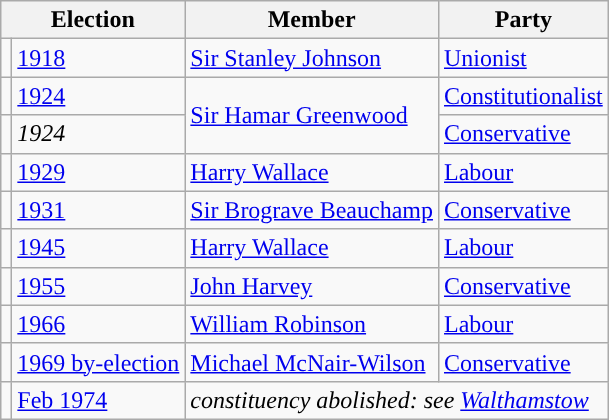<table class="wikitable">
<tr>
<th colspan="2">Election</th>
<th>Member</th>
<th>Party</th>
</tr>
<tr>
<td style="color:inherit;background-color: "></td>
<td><a href='#'>1918</a></td>
<td><a href='#'>Sir Stanley Johnson</a></td>
<td><a href='#'>Unionist</a></td>
</tr>
<tr>
<td style="color:inherit;background-color: "></td>
<td><a href='#'>1924</a></td>
<td rowspan="2"><a href='#'>Sir Hamar Greenwood</a></td>
<td><a href='#'>Constitutionalist</a></td>
</tr>
<tr>
<td style="color:inherit;background-color: "></td>
<td><em>1924</em></td>
<td><a href='#'>Conservative</a></td>
</tr>
<tr>
<td style="color:inherit;background-color: "></td>
<td><a href='#'>1929</a></td>
<td><a href='#'>Harry Wallace</a></td>
<td><a href='#'>Labour</a></td>
</tr>
<tr>
<td style="color:inherit;background-color: "></td>
<td><a href='#'>1931</a></td>
<td><a href='#'>Sir Brograve Beauchamp</a></td>
<td><a href='#'>Conservative</a></td>
</tr>
<tr>
<td style="color:inherit;background-color: "></td>
<td><a href='#'>1945</a></td>
<td><a href='#'>Harry Wallace</a></td>
<td><a href='#'>Labour</a></td>
</tr>
<tr>
<td style="color:inherit;background-color: "></td>
<td><a href='#'>1955</a></td>
<td><a href='#'>John Harvey</a></td>
<td><a href='#'>Conservative</a></td>
</tr>
<tr>
<td style="color:inherit;background-color: "></td>
<td><a href='#'>1966</a></td>
<td><a href='#'>William Robinson</a></td>
<td><a href='#'>Labour</a></td>
</tr>
<tr>
<td style="color:inherit;background-color: "></td>
<td><a href='#'>1969 by-election</a></td>
<td><a href='#'>Michael McNair-Wilson</a></td>
<td><a href='#'>Conservative</a></td>
</tr>
<tr>
<td></td>
<td><a href='#'>Feb 1974</a></td>
<td colspan="2"><em>constituency abolished: see <a href='#'>Walthamstow</a></em></td>
</tr>
</table>
